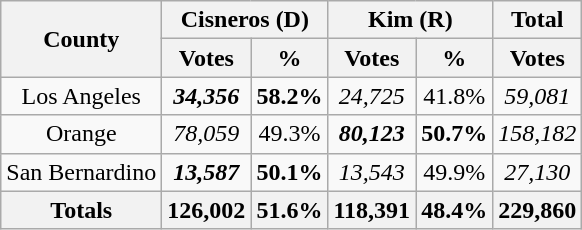<table class="wikitable sortable" style="text-align:center">
<tr>
<th rowspan=2>County</th>
<th colspan=2>Cisneros (D)</th>
<th colspan=2>Kim (R)</th>
<th>Total</th>
</tr>
<tr>
<th>Votes</th>
<th>%</th>
<th>Votes</th>
<th>%</th>
<th data-sort-type=number>Votes</th>
</tr>
<tr>
<td>Los Angeles</td>
<td><strong><em>34,356</em></strong></td>
<td><strong>58.2%</strong></td>
<td><em>24,725</em></td>
<td>41.8%</td>
<td><em>59,081</em></td>
</tr>
<tr>
<td>Orange</td>
<td><em>78,059</em></td>
<td>49.3%</td>
<td><strong><em>80,123</em></strong></td>
<td><strong>50.7%</strong></td>
<td><em>158,182</em></td>
</tr>
<tr>
<td>San Bernardino</td>
<td><strong><em>13,587</em></strong></td>
<td><strong>50.1%</strong></td>
<td><em>13,543</em></td>
<td>49.9%</td>
<td><em>27,130</em></td>
</tr>
<tr>
<th>Totals</th>
<th>126,002</th>
<th>51.6%</th>
<th>118,391</th>
<th>48.4%</th>
<th>229,860</th>
</tr>
</table>
